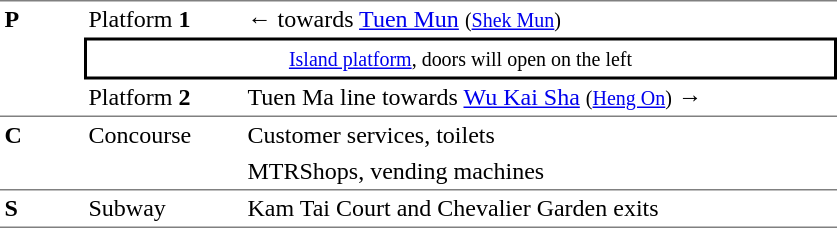<table border=0 cellspacing=0 cellpadding=3>
<tr>
<td style="border-top:solid 1px gray;border-bottom:solid 1px gray;width:50px;vertical-align:top;" rowspan=3><strong>P</strong></td>
<td style="border-top:solid 1px gray;width:100px;">Platform <span><strong>1</strong></span></td>
<td style="border-top:solid 1px gray;width:390px;">←  towards <a href='#'>Tuen Mun</a> <small>(<a href='#'>Shek Mun</a>)</small></td>
</tr>
<tr>
<td style="border-top:solid 2px black;border-right:solid 2px black;border-left:solid 2px black;border-bottom:solid 2px black;text-align:center;" colspan=2><small><a href='#'>Island platform</a>, doors will open on the left</small></td>
</tr>
<tr>
<td style="border-bottom:solid 1px gray;">Platform <span><strong>2</strong></span></td>
<td style="border-bottom:solid 1px gray;">  Tuen Ma line towards <a href='#'>Wu Kai Sha</a> <small>(<a href='#'>Heng On</a>)</small> →</td>
</tr>
<tr>
<td style="border-bottom:solid 1px gray;vertical-align:top;" rowspan=2><strong>C</strong></td>
<td style="border-bottom:solid 1px gray;vertical-align:top;" rowspan=2>Concourse</td>
<td>Customer services, toilets</td>
</tr>
<tr>
<td style="border-bottom:solid 1px gray;">MTRShops, vending machines</td>
</tr>
<tr>
<td style="border-bottom:solid 1px gray;vertical-align:top;"><strong>S</strong></td>
<td style="border-bottom:solid 1px gray;vertical-align:top;">Subway</td>
<td style="border-bottom:solid 1px gray;vertical-align:top;">Kam Tai Court and Chevalier Garden exits</td>
</tr>
</table>
